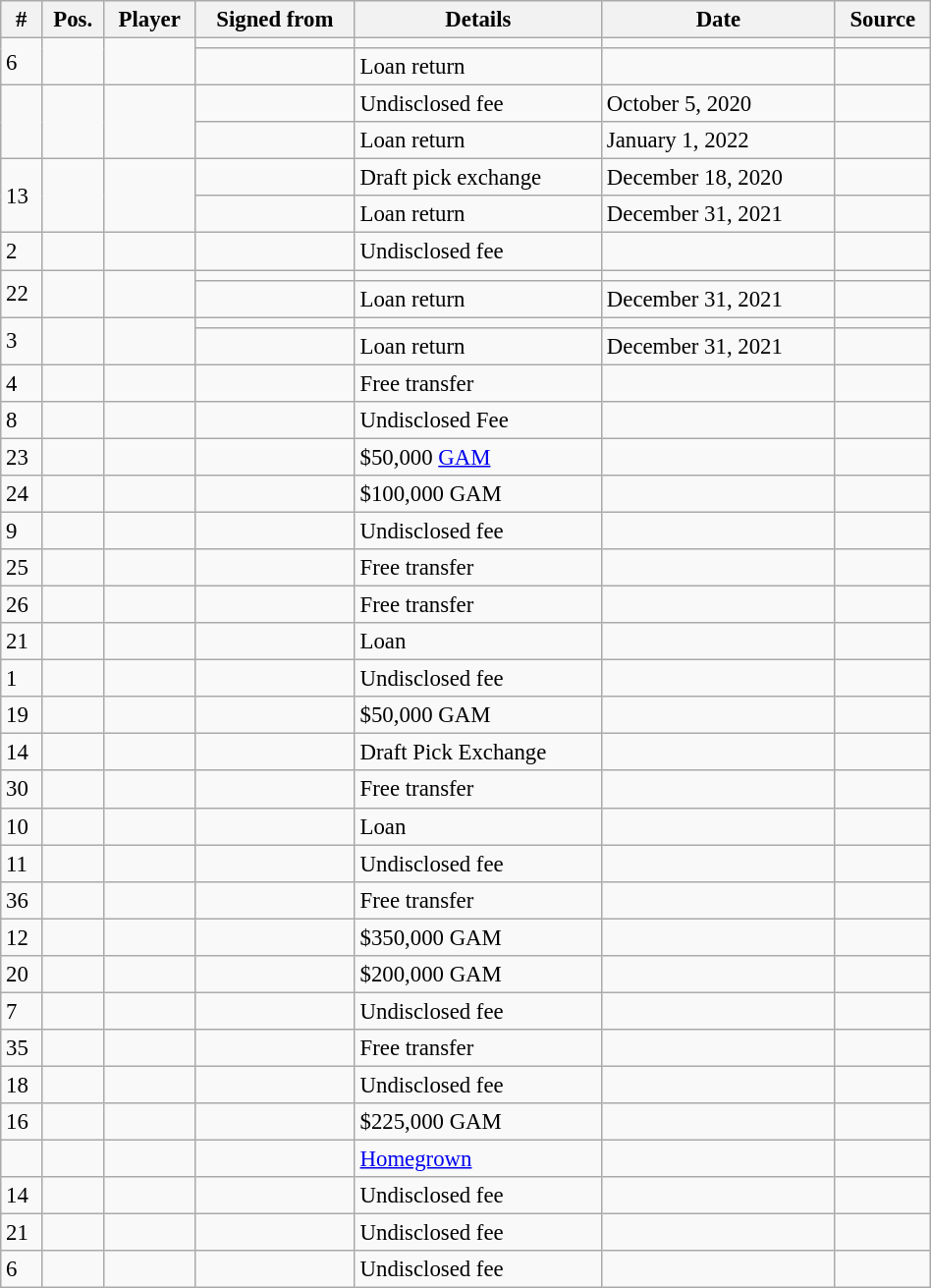<table class="wikitable sortable" style="width:50%; font-size:95%; text-align:left;">
<tr>
<th>#</th>
<th>Pos.</th>
<th>Player</th>
<th>Signed from</th>
<th>Details</th>
<th>Date</th>
<th>Source</th>
</tr>
<tr>
<td rowspan="2">6</td>
<td rowspan="2"></td>
<td rowspan="2"></td>
<td></td>
<td></td>
<td></td>
<td></td>
</tr>
<tr>
<td></td>
<td>Loan return</td>
<td></td>
<td></td>
</tr>
<tr>
<td rowspan="2"></td>
<td rowspan="2"></td>
<td rowspan="2"></td>
<td></td>
<td>Undisclosed fee</td>
<td>October 5, 2020</td>
<td></td>
</tr>
<tr>
<td></td>
<td>Loan return</td>
<td>January 1, 2022</td>
<td></td>
</tr>
<tr>
<td rowspan="2">13</td>
<td rowspan="2"></td>
<td rowspan="2"></td>
<td></td>
<td>Draft pick exchange</td>
<td>December 18, 2020</td>
<td></td>
</tr>
<tr>
<td></td>
<td>Loan return</td>
<td>December 31, 2021</td>
<td></td>
</tr>
<tr>
<td>2</td>
<td></td>
<td></td>
<td></td>
<td>Undisclosed fee</td>
<td></td>
<td></td>
</tr>
<tr>
<td rowspan="2">22</td>
<td rowspan="2"></td>
<td rowspan="2"></td>
<td></td>
<td></td>
<td></td>
<td></td>
</tr>
<tr>
<td></td>
<td>Loan return</td>
<td>December 31, 2021</td>
<td></td>
</tr>
<tr>
<td rowspan="2">3</td>
<td rowspan="2"></td>
<td rowspan="2"></td>
<td></td>
<td></td>
<td></td>
<td></td>
</tr>
<tr>
<td></td>
<td>Loan return</td>
<td>December 31, 2021</td>
<td></td>
</tr>
<tr>
<td>4</td>
<td></td>
<td></td>
<td></td>
<td>Free transfer</td>
<td></td>
<td></td>
</tr>
<tr>
<td>8</td>
<td></td>
<td></td>
<td></td>
<td>Undisclosed Fee</td>
<td></td>
<td></td>
</tr>
<tr>
<td>23</td>
<td></td>
<td></td>
<td></td>
<td>$50,000 <a href='#'>GAM</a></td>
<td></td>
<td></td>
</tr>
<tr>
<td>24</td>
<td></td>
<td></td>
<td></td>
<td>$100,000 GAM</td>
<td></td>
<td></td>
</tr>
<tr>
<td>9</td>
<td></td>
<td></td>
<td></td>
<td>Undisclosed fee</td>
<td></td>
<td></td>
</tr>
<tr>
<td>25</td>
<td></td>
<td></td>
<td></td>
<td>Free transfer</td>
<td></td>
<td></td>
</tr>
<tr>
<td>26</td>
<td></td>
<td></td>
<td></td>
<td>Free transfer</td>
<td></td>
<td></td>
</tr>
<tr>
<td>21</td>
<td></td>
<td></td>
<td></td>
<td>Loan</td>
<td></td>
<td></td>
</tr>
<tr>
<td>1</td>
<td></td>
<td></td>
<td></td>
<td>Undisclosed fee</td>
<td></td>
<td></td>
</tr>
<tr>
<td>19</td>
<td></td>
<td></td>
<td></td>
<td>$50,000 GAM</td>
<td></td>
<td></td>
</tr>
<tr>
<td>14</td>
<td></td>
<td></td>
<td></td>
<td>Draft Pick Exchange</td>
<td></td>
<td></td>
</tr>
<tr>
<td>30</td>
<td></td>
<td></td>
<td></td>
<td>Free transfer</td>
<td></td>
<td></td>
</tr>
<tr>
<td>10</td>
<td></td>
<td></td>
<td></td>
<td>Loan</td>
<td></td>
<td></td>
</tr>
<tr>
<td>11</td>
<td></td>
<td></td>
<td></td>
<td>Undisclosed fee</td>
<td></td>
<td></td>
</tr>
<tr>
<td>36</td>
<td></td>
<td></td>
<td></td>
<td>Free transfer</td>
<td></td>
<td></td>
</tr>
<tr>
<td>12</td>
<td></td>
<td></td>
<td></td>
<td>$350,000 GAM</td>
<td></td>
<td></td>
</tr>
<tr>
<td>20</td>
<td></td>
<td></td>
<td></td>
<td>$200,000 GAM</td>
<td></td>
<td></td>
</tr>
<tr>
<td>7</td>
<td></td>
<td></td>
<td></td>
<td>Undisclosed fee</td>
<td></td>
<td></td>
</tr>
<tr>
<td>35</td>
<td></td>
<td></td>
<td></td>
<td>Free transfer</td>
<td></td>
<td></td>
</tr>
<tr>
<td>18</td>
<td></td>
<td></td>
<td></td>
<td>Undisclosed fee</td>
<td></td>
<td></td>
</tr>
<tr>
<td>16</td>
<td></td>
<td></td>
<td></td>
<td>$225,000 GAM</td>
<td></td>
<td></td>
</tr>
<tr>
<td></td>
<td></td>
<td></td>
<td></td>
<td><a href='#'>Homegrown</a></td>
<td></td>
<td></td>
</tr>
<tr>
<td>14</td>
<td></td>
<td></td>
<td></td>
<td>Undisclosed fee</td>
<td></td>
<td></td>
</tr>
<tr>
<td>21</td>
<td></td>
<td></td>
<td></td>
<td>Undisclosed fee</td>
<td></td>
<td></td>
</tr>
<tr>
<td>6</td>
<td></td>
<td></td>
<td></td>
<td>Undisclosed fee</td>
<td></td>
<td></td>
</tr>
</table>
